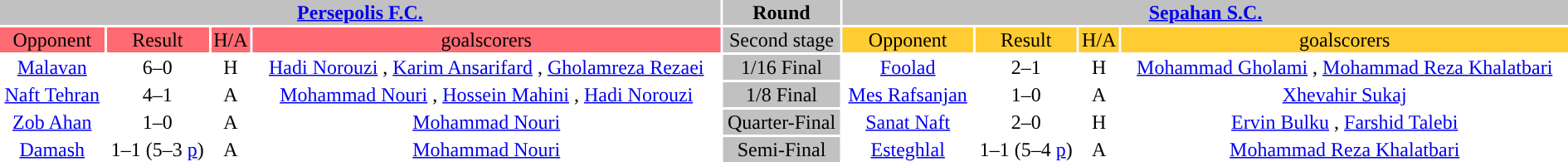<table style="width:100%; text-align:center;">
<tr style="vertical-align:top; background:#c1c1c1">
<th colspan=4 style="width:1*"><a href='#'>Persepolis F.C.</a></th>
<th style="background:#c1c1c1;">Round</th>
<th colspan=4 style="width:1*"><a href='#'>Sepahan S.C.</a></th>
</tr>
<tr style="vertical-align:top; background:#c1e0ff;">
<td style="background:#ff6b72;">Opponent</td>
<td style="background:#ff6b72;">Result</td>
<td style="background:#ff6b72;">H/A</td>
<td style="background:#ff6b72;">goalscorers</td>
<td style="background:#c1c1c1;">Second stage</td>
<td style="background:#ffcc33;">Opponent</td>
<td style="background:#ffcc33;">Result</td>
<td style="background:#ffcc33;">H/A</td>
<td style="background:#ffcc33;">goalscorers</td>
</tr>
<tr>
<td><a href='#'>Malavan</a></td>
<td>6–0</td>
<td>H</td>
<td><a href='#'>Hadi Norouzi</a> , <a href='#'>Karim Ansarifard</a> , <a href='#'>Gholamreza Rezaei</a> </td>
<td style="background:#c1c1c1;">1/16 Final</td>
<td><a href='#'>Foolad</a></td>
<td>2–1</td>
<td>H</td>
<td><a href='#'>Mohammad Gholami</a> , <a href='#'>Mohammad Reza Khalatbari</a> </td>
</tr>
<tr>
<td><a href='#'>Naft Tehran</a></td>
<td>4–1</td>
<td>A</td>
<td><a href='#'>Mohammad Nouri</a> , <a href='#'>Hossein Mahini</a> , <a href='#'>Hadi Norouzi</a> </td>
<td style="background:#c1c1c1;">1/8 Final</td>
<td><a href='#'>Mes Rafsanjan</a></td>
<td>1–0</td>
<td>A</td>
<td><a href='#'>Xhevahir Sukaj</a> </td>
</tr>
<tr>
<td><a href='#'>Zob Ahan</a></td>
<td>1–0</td>
<td>A</td>
<td><a href='#'>Mohammad Nouri</a> </td>
<td style="background:#c1c1c1;">Quarter-Final</td>
<td><a href='#'>Sanat Naft</a></td>
<td>2–0</td>
<td>H</td>
<td><a href='#'>Ervin Bulku</a> , <a href='#'>Farshid Talebi</a> </td>
</tr>
<tr>
<td><a href='#'>Damash</a></td>
<td>1–1 (5–3 <a href='#'>p</a>)</td>
<td>A</td>
<td><a href='#'>Mohammad Nouri</a> </td>
<td style="background:#c1c1c1;">Semi-Final</td>
<td><a href='#'>Esteghlal</a></td>
<td>1–1 (5–4 <a href='#'>p</a>)</td>
<td>A</td>
<td><a href='#'>Mohammad Reza Khalatbari</a> </td>
</tr>
</table>
